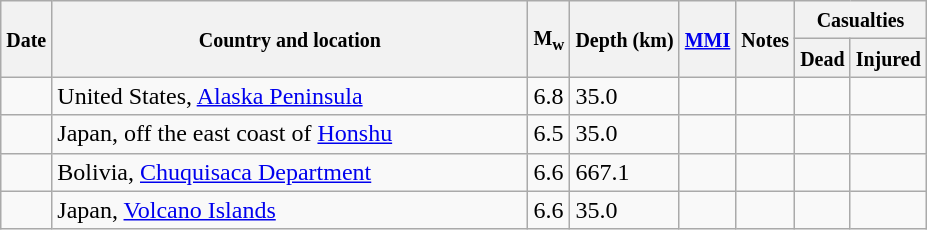<table class="wikitable sortable sort-under" style="border:1px black; margin-left:1em;">
<tr>
<th rowspan="2"><small>Date</small></th>
<th rowspan="2" style="width: 310px"><small>Country and location</small></th>
<th rowspan="2"><small>M<sub>w</sub></small></th>
<th rowspan="2"><small>Depth (km)</small></th>
<th rowspan="2"><small><a href='#'>MMI</a></small></th>
<th rowspan="2" class="unsortable"><small>Notes</small></th>
<th colspan="2"><small>Casualties</small></th>
</tr>
<tr>
<th><small>Dead</small></th>
<th><small>Injured</small></th>
</tr>
<tr>
<td></td>
<td>United States, <a href='#'>Alaska Peninsula</a></td>
<td>6.8</td>
<td>35.0</td>
<td></td>
<td></td>
<td></td>
<td></td>
</tr>
<tr>
<td></td>
<td>Japan, off the east coast of <a href='#'>Honshu</a></td>
<td>6.5</td>
<td>35.0</td>
<td></td>
<td></td>
<td></td>
<td></td>
</tr>
<tr>
<td></td>
<td>Bolivia, <a href='#'>Chuquisaca Department</a></td>
<td>6.6</td>
<td>667.1</td>
<td></td>
<td></td>
<td></td>
<td></td>
</tr>
<tr>
<td></td>
<td>Japan, <a href='#'>Volcano Islands</a></td>
<td>6.6</td>
<td>35.0</td>
<td></td>
<td></td>
<td></td>
<td></td>
</tr>
</table>
